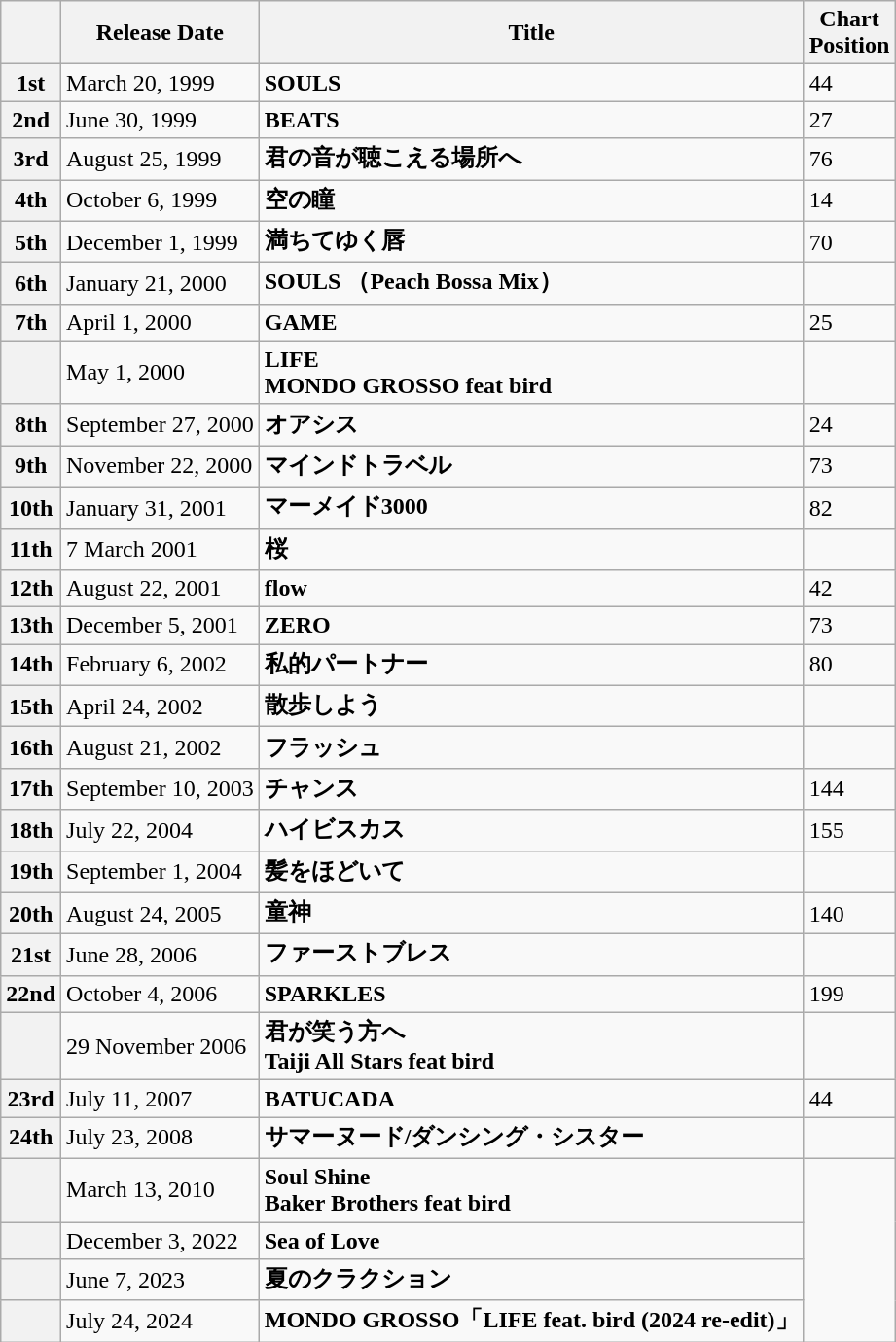<table class=wikitable>
<tr>
<th></th>
<th>Release Date</th>
<th>Title</th>
<th>Chart<br>Position</th>
</tr>
<tr>
<th>1st</th>
<td>March 20, 1999</td>
<td><strong>SOULS</strong></td>
<td>44</td>
</tr>
<tr>
<th>2nd</th>
<td>June 30, 1999</td>
<td><strong>BEATS</strong></td>
<td>27</td>
</tr>
<tr>
<th>3rd</th>
<td>August 25, 1999</td>
<td><strong>君の音が聴こえる場所へ</strong></td>
<td>76</td>
</tr>
<tr>
<th>4th</th>
<td>October 6, 1999</td>
<td><strong>空の瞳</strong></td>
<td>14</td>
</tr>
<tr>
<th>5th</th>
<td>December 1, 1999</td>
<td><strong>満ちてゆく唇</strong></td>
<td>70</td>
</tr>
<tr>
<th>6th</th>
<td>January 21, 2000</td>
<td><strong>SOULS （Peach Bossa Mix）</strong></td>
<td></td>
</tr>
<tr>
<th>7th</th>
<td>April 1, 2000</td>
<td><strong>GAME</strong></td>
<td>25</td>
</tr>
<tr>
<th></th>
<td>May 1, 2000</td>
<td><strong>LIFE</strong> <br><strong>MONDO GROSSO feat bird</strong></td>
</tr>
<tr>
<th>8th</th>
<td>September 27, 2000</td>
<td><strong>オアシス</strong></td>
<td>24</td>
</tr>
<tr>
<th>9th</th>
<td>November 22, 2000</td>
<td><strong>マインドトラベル</strong></td>
<td>73</td>
</tr>
<tr>
<th>10th</th>
<td>January 31, 2001</td>
<td><strong>マーメイド3000</strong></td>
<td>82</td>
</tr>
<tr>
<th>11th</th>
<td>7 March 2001</td>
<td><strong>桜</strong></td>
<td></td>
</tr>
<tr>
<th>12th</th>
<td>August 22, 2001</td>
<td><strong>flow</strong></td>
<td>42</td>
</tr>
<tr>
<th>13th</th>
<td>December 5, 2001</td>
<td><strong>ZERO</strong></td>
<td>73</td>
</tr>
<tr>
<th>14th</th>
<td>February 6, 2002</td>
<td><strong>私的パートナー</strong></td>
<td>80</td>
</tr>
<tr>
<th>15th</th>
<td>April 24, 2002</td>
<td><strong>散歩しよう</strong></td>
<td></td>
</tr>
<tr>
<th>16th</th>
<td>August 21, 2002</td>
<td><strong>フラッシュ</strong></td>
<td></td>
</tr>
<tr>
<th>17th</th>
<td>September 10, 2003</td>
<td><strong>チャンス</strong></td>
<td>144</td>
</tr>
<tr>
<th>18th</th>
<td>July 22, 2004</td>
<td><strong>ハイビスカス</strong></td>
<td>155</td>
</tr>
<tr>
<th>19th</th>
<td>September 1, 2004</td>
<td><strong>髪をほどいて</strong></td>
<td></td>
</tr>
<tr>
<th>20th</th>
<td>August 24, 2005</td>
<td><strong>童神</strong></td>
<td>140</td>
</tr>
<tr>
<th>21st</th>
<td>June 28, 2006</td>
<td><strong>ファーストブレス</strong></td>
<td></td>
</tr>
<tr>
<th>22nd</th>
<td>October 4, 2006</td>
<td><strong>SPARKLES</strong></td>
<td>199</td>
</tr>
<tr>
<th></th>
<td>29 November 2006</td>
<td><strong>君が笑う方へ</strong> <br> <strong>Taiji All Stars feat bird</strong></td>
</tr>
<tr>
<th>23rd</th>
<td>July 11, 2007</td>
<td><strong>BATUCADA</strong></td>
<td>44</td>
</tr>
<tr>
<th>24th</th>
<td>July 23, 2008</td>
<td><strong>サマーヌード/ダンシング・シスター</strong></td>
<td></td>
</tr>
<tr>
<th></th>
<td>March 13, 2010</td>
<td><strong>Soul Shine</strong><br> <strong>Baker Brothers feat bird</strong></td>
</tr>
<tr>
<th></th>
<td>December 3, 2022</td>
<td><strong>Sea of Love</strong></td>
</tr>
<tr>
<th></th>
<td>June 7, 2023</td>
<td><strong>夏のクラクション</strong></td>
</tr>
<tr>
<th></th>
<td>July 24, 2024</td>
<td><strong>MONDO GROSSO「LIFE feat. bird (2024 re-edit)」</strong></td>
</tr>
</table>
